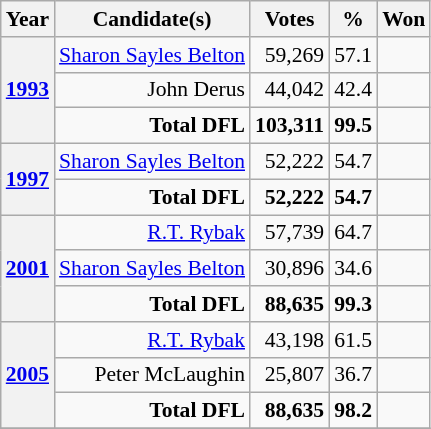<table class="wikitable sortable" style="font-size: 90%;text-align:right;">
<tr>
<th>Year</th>
<th>Candidate(s)</th>
<th>Votes</th>
<th>%</th>
<th>Won</th>
</tr>
<tr>
<th rowspan="3"><a href='#'>1993</a></th>
<td><a href='#'>Sharon Sayles Belton</a></td>
<td>59,269</td>
<td>57.1</td>
<td></td>
</tr>
<tr>
<td>John Derus</td>
<td>44,042</td>
<td>42.4</td>
<td></td>
</tr>
<tr>
<td><strong>Total DFL</strong></td>
<td><strong>103,311</strong></td>
<td><strong>99.5</strong></td>
<td></td>
</tr>
<tr>
<th rowspan="2"><a href='#'>1997</a></th>
<td><a href='#'>Sharon Sayles Belton</a></td>
<td>52,222</td>
<td>54.7</td>
<td></td>
</tr>
<tr>
<td><strong>Total DFL</strong></td>
<td><strong>52,222</strong></td>
<td><strong>54.7</strong></td>
<td></td>
</tr>
<tr>
<th rowspan="3"><a href='#'>2001</a></th>
<td><a href='#'>R.T. Rybak</a></td>
<td>57,739</td>
<td>64.7</td>
<td></td>
</tr>
<tr>
<td><a href='#'>Sharon Sayles Belton</a></td>
<td>30,896</td>
<td>34.6</td>
<td></td>
</tr>
<tr>
<td><strong>Total DFL</strong></td>
<td><strong>88,635</strong></td>
<td><strong>99.3</strong></td>
<td></td>
</tr>
<tr>
<th rowspan="3"><a href='#'>2005</a></th>
<td><a href='#'>R.T. Rybak</a></td>
<td>43,198</td>
<td>61.5</td>
<td></td>
</tr>
<tr>
<td>Peter McLaughin</td>
<td>25,807</td>
<td>36.7</td>
<td></td>
</tr>
<tr>
<td><strong>Total DFL</strong></td>
<td><strong>88,635</strong></td>
<td><strong>98.2</strong></td>
<td></td>
</tr>
<tr>
</tr>
</table>
